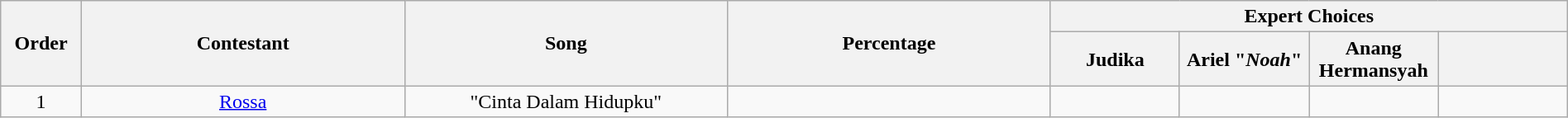<table class="wikitable" style="text-align:center; width:100%;">
<tr>
<th scope="col" rowspan="2" style="width:05%;">Order</th>
<th scope="col" rowspan="2" style="width:20%;">Contestant</th>
<th scope="col" rowspan="2" style="width:20%;">Song</th>
<th scope="col" rowspan="2" style="width:20%;">Percentage</th>
<th scope="col" colspan="4" style="width:32%;">Expert Choices</th>
</tr>
<tr>
<th style="width:08%;">Judika</th>
<th style="width:08%;">Ariel "<em>Noah</em>"</th>
<th style="width:08%;">Anang Hermansyah</th>
<th style="width:08%;"></th>
</tr>
<tr>
<td>1</td>
<td><a href='#'>Rossa</a></td>
<td>"Cinta Dalam Hidupku"</td>
<td></td>
<td></td>
<td></td>
<td></td>
<td></td>
</tr>
</table>
